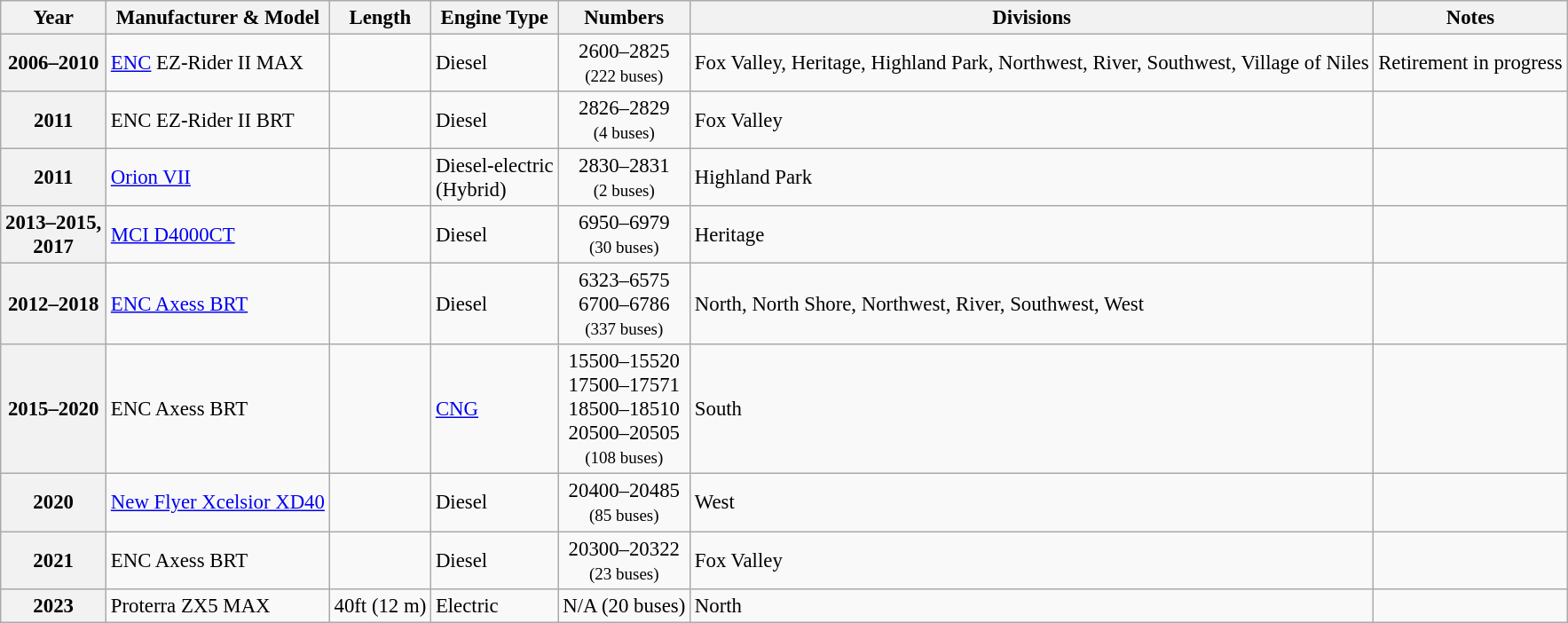<table class="wikitable" style="font-size: 95%;" |>
<tr>
<th>Year</th>
<th>Manufacturer & Model</th>
<th>Length</th>
<th>Engine Type</th>
<th>Numbers</th>
<th>Divisions</th>
<th>Notes</th>
</tr>
<tr>
<th>2006–2010</th>
<td><a href='#'>ENC</a> EZ-Rider II MAX</td>
<td></td>
<td>Diesel</td>
<td align=center>2600–2825<br><small>(222 buses)</small></td>
<td>Fox Valley, Heritage, Highland Park, Northwest, River, Southwest, Village of Niles</td>
<td {{bulleted list>Retirement in progress</td>
</tr>
<tr>
<th>2011</th>
<td>ENC EZ-Rider II BRT</td>
<td></td>
<td>Diesel</td>
<td align=center>2826–2829<br><small>(4 buses)</small></td>
<td>Fox Valley</td>
<td></td>
</tr>
<tr>
<th>2011</th>
<td><a href='#'>Orion VII</a></td>
<td></td>
<td>Diesel-electric<br>(Hybrid)</td>
<td align=center>2830–2831<br><small>(2 buses)</small></td>
<td>Highland Park</td>
<td></td>
</tr>
<tr>
<th>2013–2015,<br>2017</th>
<td><a href='#'>MCI D4000CT</a></td>
<td></td>
<td>Diesel</td>
<td align=center>6950–6979<br><small>(30 buses)</small></td>
<td>Heritage</td>
<td></td>
</tr>
<tr>
<th>2012–2018</th>
<td><a href='#'>ENC Axess BRT</a></td>
<td></td>
<td>Diesel</td>
<td align=center>6323–6575<br>6700–6786<br><small>(337 buses)</small></td>
<td>North, North Shore, Northwest, River, Southwest, West</td>
<td></td>
</tr>
<tr>
<th>2015–2020</th>
<td>ENC Axess BRT</td>
<td></td>
<td><a href='#'>CNG</a></td>
<td align=center>15500–15520<br>17500–17571<br>18500–18510<br>20500–20505<small><br>(108 buses)</small></td>
<td>South</td>
<td></td>
</tr>
<tr>
<th>2020</th>
<td><a href='#'>New Flyer Xcelsior XD40</a></td>
<td></td>
<td>Diesel</td>
<td align=center>20400–20485<br><small>(85 buses)</small></td>
<td>West</td>
<td></td>
</tr>
<tr>
<th>2021</th>
<td>ENC Axess BRT</td>
<td></td>
<td>Diesel</td>
<td align=center>20300–20322<br><small>(23 buses)</small></td>
<td>Fox Valley</td>
</tr>
<tr>
<th><strong>2023</strong></th>
<td>Proterra ZX5 MAX</td>
<td>40ft (12 m)</td>
<td>Electric</td>
<td>N/A (20 buses)</td>
<td>North</td>
<td></td>
</tr>
</table>
